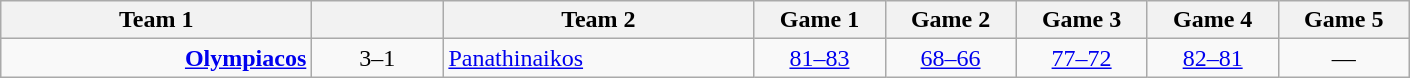<table class=wikitable style="text-align:center">
<tr>
<th width=200>Team 1</th>
<th width=80></th>
<th width=200>Team 2</th>
<th width=80>Game 1</th>
<th width=80>Game 2</th>
<th width=80>Game 3</th>
<th width=80>Game 4</th>
<th width=80>Game 5</th>
</tr>
<tr>
<td align=right><strong><a href='#'>Olympiacos</a></strong></td>
<td>3–1</td>
<td align=left><a href='#'>Panathinaikos</a></td>
<td><a href='#'>81–83</a></td>
<td><a href='#'>68–66</a></td>
<td><a href='#'>77–72</a></td>
<td><a href='#'>82–81</a></td>
<td>—</td>
</tr>
</table>
